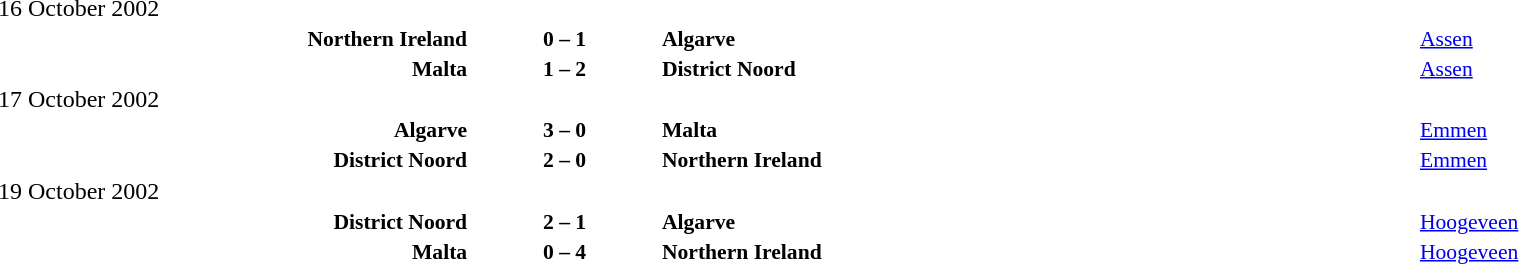<table width=100% cellspacing=1>
<tr>
<th width=25%></th>
<th width=10%></th>
<th></th>
</tr>
<tr>
<td>16 October 2002</td>
</tr>
<tr style=font-size:90%>
<td align=right><strong>Northern Ireland</strong></td>
<td align=center><strong>0 – 1</strong></td>
<td><strong>Algarve</strong></td>
<td><a href='#'>Assen</a></td>
</tr>
<tr style=font-size:90%>
<td align=right><strong>Malta</strong></td>
<td align=center><strong>1 – 2</strong></td>
<td><strong>District Noord</strong></td>
<td><a href='#'>Assen</a></td>
</tr>
<tr>
<td>17 October 2002</td>
</tr>
<tr style=font-size:90%>
<td align=right><strong>Algarve</strong></td>
<td align=center><strong>3 – 0</strong></td>
<td><strong>Malta</strong></td>
<td><a href='#'>Emmen</a></td>
</tr>
<tr style=font-size:90%>
<td align=right><strong>District Noord</strong></td>
<td align=center><strong>2 – 0</strong></td>
<td><strong>Northern Ireland</strong></td>
<td><a href='#'>Emmen</a></td>
</tr>
<tr>
<td>19 October 2002</td>
</tr>
<tr style=font-size:90%>
<td align=right><strong>District Noord</strong></td>
<td align=center><strong>2 – 1</strong></td>
<td><strong>Algarve</strong></td>
<td><a href='#'>Hoogeveen</a></td>
</tr>
<tr style=font-size:90%>
<td align=right><strong>Malta</strong></td>
<td align=center><strong>0 – 4</strong></td>
<td><strong>Northern Ireland</strong></td>
<td><a href='#'>Hoogeveen</a></td>
</tr>
</table>
